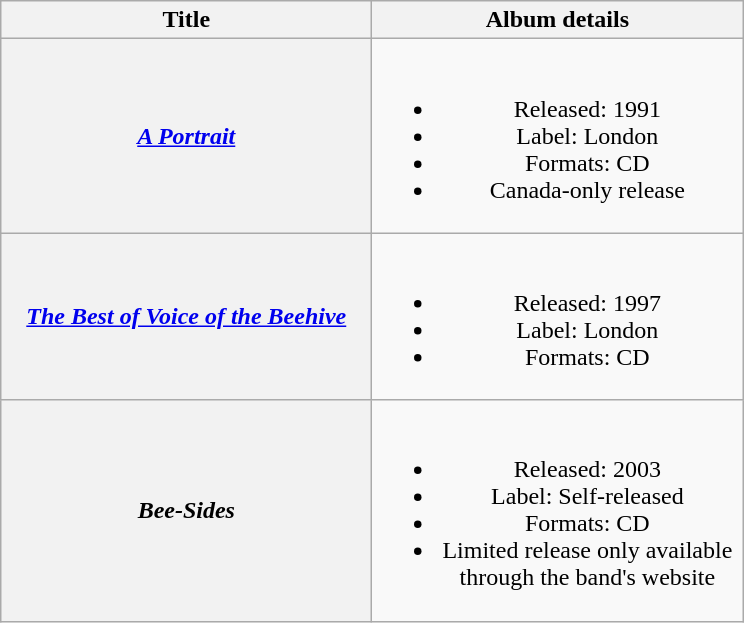<table class="wikitable plainrowheaders" style="text-align:center;">
<tr>
<th scope="col" style="width:15em;">Title</th>
<th scope="col" style="width:15em;">Album details</th>
</tr>
<tr>
<th scope="row"><em><a href='#'>A Portrait</a></em></th>
<td><br><ul><li>Released: 1991</li><li>Label: London</li><li>Formats: CD</li><li>Canada-only release</li></ul></td>
</tr>
<tr>
<th scope="row"><em><a href='#'>The Best of Voice of the Beehive</a></em></th>
<td><br><ul><li>Released: 1997</li><li>Label: London</li><li>Formats: CD</li></ul></td>
</tr>
<tr>
<th scope="row"><em>Bee-Sides</em></th>
<td><br><ul><li>Released: 2003</li><li>Label: Self-released</li><li>Formats: CD</li><li>Limited release only available through the band's website</li></ul></td>
</tr>
</table>
